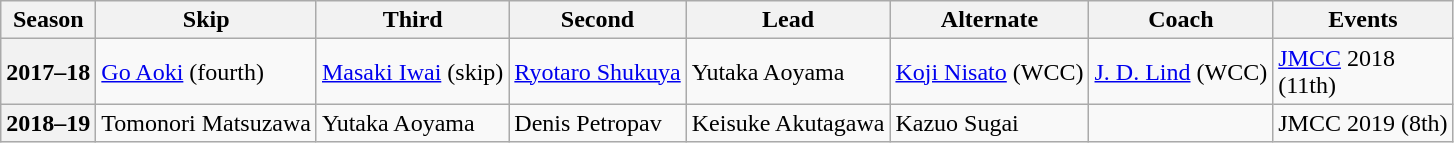<table class="wikitable">
<tr>
<th scope="col">Season</th>
<th scope="col">Skip</th>
<th scope="col">Third</th>
<th scope="col">Second</th>
<th scope="col">Lead</th>
<th scope="col">Alternate</th>
<th scope="col">Coach</th>
<th scope="col">Events</th>
</tr>
<tr>
<th scope="row">2017–18</th>
<td><a href='#'>Go Aoki</a> (fourth)</td>
<td><a href='#'>Masaki Iwai</a> (skip)</td>
<td><a href='#'>Ryotaro Shukuya</a></td>
<td>Yutaka Aoyama</td>
<td><a href='#'>Koji Nisato</a> (WCC)</td>
<td><a href='#'>J. D. Lind</a> (WCC)</td>
<td><a href='#'>JMCC</a> 2018 <br> (11th)</td>
</tr>
<tr>
<th scope="row">2018–19</th>
<td>Tomonori Matsuzawa</td>
<td>Yutaka Aoyama</td>
<td>Denis Petropav</td>
<td>Keisuke Akutagawa</td>
<td>Kazuo Sugai</td>
<td></td>
<td>JMCC 2019 (8th)</td>
</tr>
</table>
